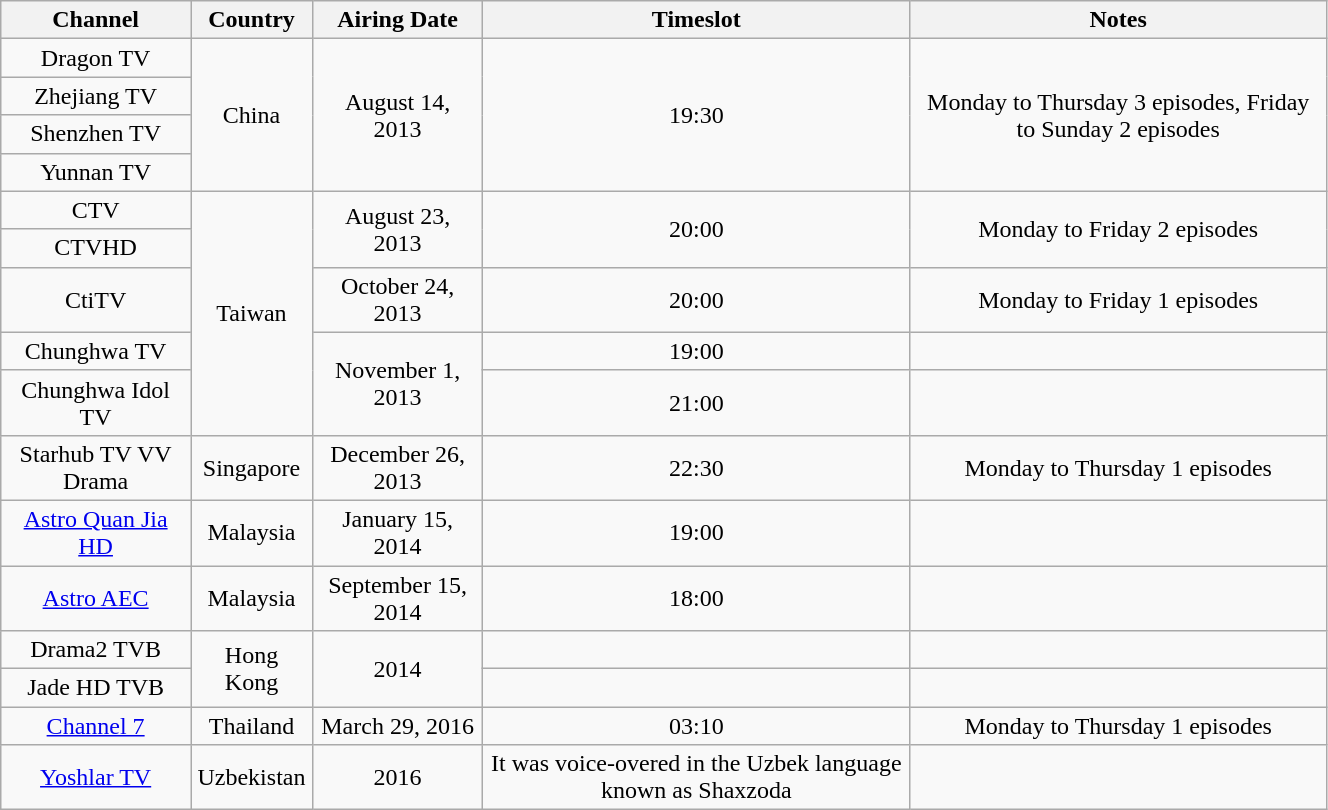<table class="wikitable" width=70% style="text-align:center">
<tr>
<th>Channel</th>
<th>Country</th>
<th>Airing Date</th>
<th>Timeslot</th>
<th>Notes</th>
</tr>
<tr>
<td>Dragon TV</td>
<td rowspan="4">China</td>
<td rowspan="4">August 14, 2013</td>
<td rowspan="4">19:30</td>
<td rowspan="4">Monday to Thursday 3 episodes, Friday to Sunday 2 episodes</td>
</tr>
<tr>
<td>Zhejiang TV</td>
</tr>
<tr>
<td>Shenzhen TV</td>
</tr>
<tr>
<td>Yunnan TV</td>
</tr>
<tr>
<td>CTV</td>
<td rowspan="5">Taiwan</td>
<td rowspan="2">August 23, 2013</td>
<td rowspan="2">20:00</td>
<td rowspan="2">Monday to Friday 2 episodes</td>
</tr>
<tr>
<td>CTVHD</td>
</tr>
<tr>
<td Chung T'ien Television>CtiTV</td>
<td>October 24, 2013</td>
<td>20:00</td>
<td>Monday to Friday 1 episodes</td>
</tr>
<tr>
<td>Chunghwa TV</td>
<td rowspan="2">November 1, 2013</td>
<td>19:00</td>
<td></td>
</tr>
<tr>
<td>Chunghwa Idol TV</td>
<td>21:00</td>
<td></td>
</tr>
<tr>
<td>Starhub TV VV Drama</td>
<td>Singapore</td>
<td>December 26, 2013</td>
<td>22:30</td>
<td>Monday to Thursday 1 episodes</td>
</tr>
<tr>
<td><a href='#'>Astro Quan Jia HD</a></td>
<td>Malaysia</td>
<td>January 15, 2014</td>
<td>19:00</td>
<td></td>
</tr>
<tr>
<td><a href='#'>Astro AEC</a></td>
<td>Malaysia</td>
<td>September 15, 2014</td>
<td>18:00</td>
<td></td>
</tr>
<tr>
<td>Drama2 TVB</td>
<td rowspan="2">Hong Kong</td>
<td rowspan="2">2014</td>
<td></td>
<td></td>
</tr>
<tr>
<td>Jade HD TVB</td>
<td></td>
<td></td>
</tr>
<tr>
<td><a href='#'>Channel 7</a></td>
<td>Thailand</td>
<td>March 29, 2016</td>
<td>03:10</td>
<td>Monday to Thursday 1 episodes</td>
</tr>
<tr>
<td><a href='#'>Yoshlar TV</a></td>
<td>Uzbekistan</td>
<td>2016</td>
<td>It was voice-overed in the Uzbek language known as Shaxzoda</td>
<td></td>
</tr>
</table>
